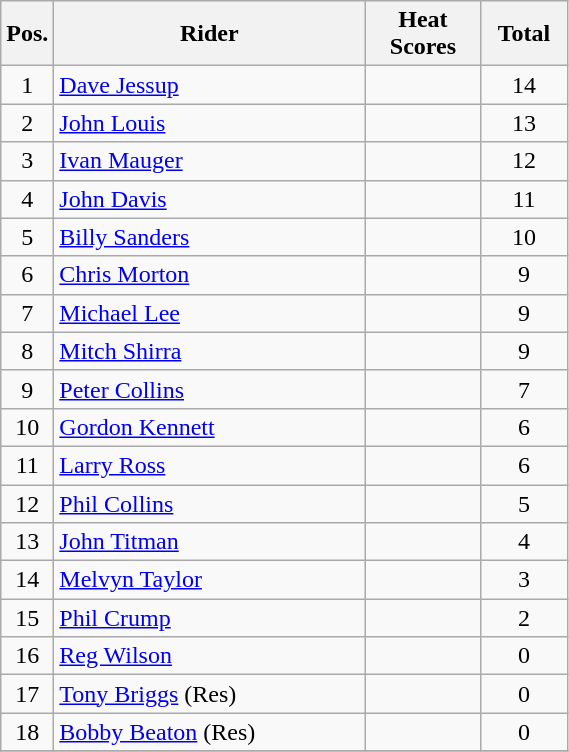<table class=wikitable>
<tr>
<th width=25px>Pos.</th>
<th width=200px>Rider</th>
<th width=70px>Heat Scores</th>
<th width=50px>Total</th>
</tr>
<tr align=center >
<td>1</td>
<td align=left> <a href='#'>Dave Jessup</a></td>
<td></td>
<td>14</td>
</tr>
<tr align=center >
<td>2</td>
<td align=left> <a href='#'>John Louis</a></td>
<td></td>
<td>13</td>
</tr>
<tr align=center >
<td>3</td>
<td align=left> <a href='#'>Ivan Mauger</a></td>
<td></td>
<td>12</td>
</tr>
<tr align=center >
<td>4</td>
<td align=left> <a href='#'>John Davis</a></td>
<td></td>
<td>11</td>
</tr>
<tr align=center >
<td>5</td>
<td align=left> <a href='#'>Billy Sanders</a></td>
<td></td>
<td>10</td>
</tr>
<tr align=center >
<td>6</td>
<td align=left> <a href='#'>Chris Morton</a></td>
<td></td>
<td>9</td>
</tr>
<tr align=center >
<td>7</td>
<td align=left> <a href='#'>Michael Lee</a></td>
<td></td>
<td>9</td>
</tr>
<tr align=center >
<td>8</td>
<td align=left> <a href='#'>Mitch Shirra</a></td>
<td></td>
<td>9</td>
</tr>
<tr align=center >
<td>9</td>
<td align=left> <a href='#'>Peter Collins</a></td>
<td></td>
<td>7</td>
</tr>
<tr align=center >
<td>10</td>
<td align=left> <a href='#'>Gordon Kennett</a></td>
<td></td>
<td>6</td>
</tr>
<tr align=center>
<td>11</td>
<td align=left> <a href='#'>Larry Ross</a></td>
<td></td>
<td>6</td>
</tr>
<tr align=center>
<td>12</td>
<td align=left> <a href='#'>Phil Collins</a></td>
<td></td>
<td>5</td>
</tr>
<tr align=center>
<td>13</td>
<td align=left> <a href='#'>John Titman</a></td>
<td></td>
<td>4</td>
</tr>
<tr align=center>
<td>14</td>
<td align=left> <a href='#'>Melvyn Taylor</a></td>
<td></td>
<td>3</td>
</tr>
<tr align=center>
<td>15</td>
<td align=left> <a href='#'>Phil Crump</a></td>
<td></td>
<td>2</td>
</tr>
<tr align=center>
<td>16</td>
<td align=left> <a href='#'>Reg Wilson</a></td>
<td></td>
<td>0</td>
</tr>
<tr align=center>
<td>17</td>
<td align=left> <a href='#'>Tony Briggs</a> (Res)</td>
<td></td>
<td>0</td>
</tr>
<tr align=center>
<td>18</td>
<td align=left> <a href='#'>Bobby Beaton</a> (Res)</td>
<td></td>
<td>0</td>
</tr>
<tr align=center>
</tr>
</table>
